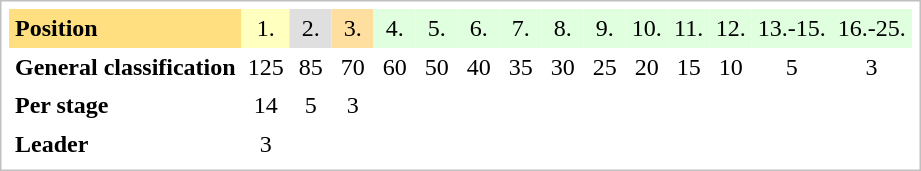<table class="sortable" cellpadding="4" cellspacing="0" style="border: 1px solid silver; color: black; margin: 0 0 0.5em 0; background-color: white; padding: 5px; text-align: left; vertical-align: top; line-height: 1.1em;">
<tr>
<th scope=col; align="left" bgcolor="FFDF80">Position</th>
<td width=20 bgcolor="#ffffbf" align="center">1.</td>
<td width=20 bgcolor="#dfdfdf" align="center">2.</td>
<td width=20 bgcolor="#ffdf9f" align="center">3.</td>
<td width=20 bgcolor="#dfffdf" align="center">4.</td>
<td width=20 bgcolor="#dfffdf" align="center">5.</td>
<td width=20 bgcolor="#dfffdf" align="center">6.</td>
<td width=20 bgcolor="#dfffdf" align="center">7.</td>
<td width=20 bgcolor="#dfffdf" align="center">8.</td>
<td width=20 bgcolor="#dfffdf" align="center">9.</td>
<td width=20 bgcolor="#dfffdf" align="center">10.</td>
<td width=20 bgcolor="#dfffdf" align="center">11.</td>
<td width=20 bgcolor="#dfffdf" align="center">12.</td>
<td width=20 bgcolor="#dfffdf" align="center">13.-15.</td>
<td width=20 bgcolor="#dfffdf" align="center">16.-25.</td>
</tr>
<tr>
<td><strong>General classification</strong></td>
<td align="center">125</td>
<td align="center">85</td>
<td align="center">70</td>
<td align="center">60</td>
<td align="center">50</td>
<td align="center">40</td>
<td align="center">35</td>
<td align="center">30</td>
<td align="center">25</td>
<td align="center">20</td>
<td align="center">15</td>
<td align="center">10</td>
<td align="center">5</td>
<td align="center">3</td>
</tr>
<tr>
<td><strong>Per stage</strong></td>
<td align="center">14</td>
<td align="center">5</td>
<td align="center">3</td>
<td align="center" colspan="10"></td>
</tr>
<tr>
<td><strong>Leader</strong></td>
<td align="center">3</td>
<td align="center" colspan="16"></td>
</tr>
</table>
